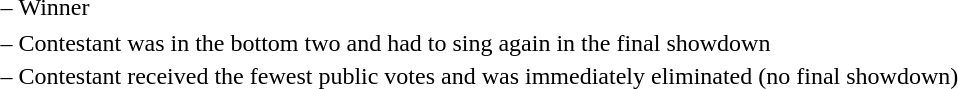<table>
<tr>
<td> –</td>
<td>Winner</td>
</tr>
<tr>
</tr>
<tr>
<td> –</td>
<td>Contestant was in the bottom two and had to sing again in the final showdown<br></td>
</tr>
<tr>
<td> –</td>
<td>Contestant received the fewest public votes and was immediately eliminated (no final showdown)</td>
</tr>
<tr>
</tr>
</table>
